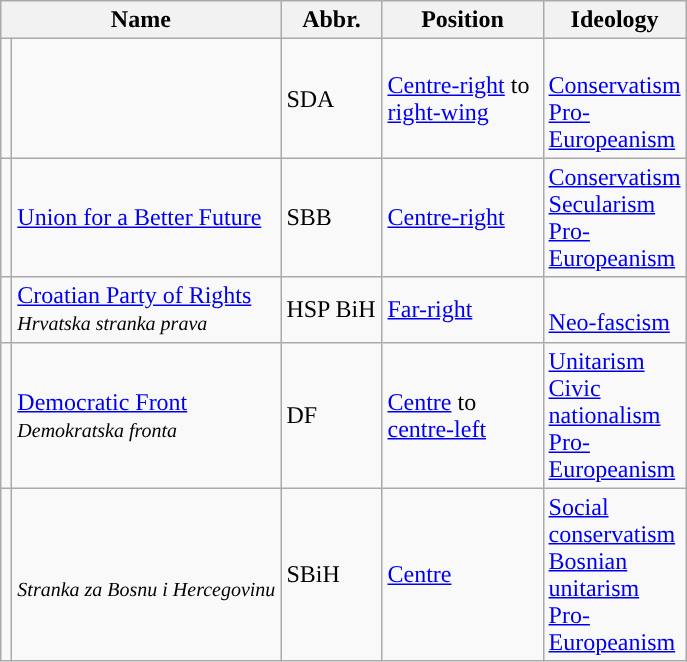<table class="wikitable">
<tr>
<th colspan="2">Name</th>
<th width=60px>Abbr.</th>
<th width=100px>Position</th>
<th width=60px>Ideology</th>
</tr>
<tr>
<td style="background-color: "></td>
<td> <br> <small></small></td>
<td>SDA</td>
<td><a href='#'>Centre-right</a> to <a href='#'>right-wing</a></td>
<td> <br> <a href='#'>Conservatism</a> <br> <a href='#'>Pro-Europeanism</a></td>
</tr>
<tr>
<td style="background-color: "></td>
<td><a href='#'>Union for a Better Future</a><br><small></small></td>
<td>SBB</td>
<td><a href='#'>Centre-right</a></td>
<td><a href='#'>Conservatism</a> <br> <a href='#'>Secularism</a> <br> <a href='#'>Pro-Europeanism</a></td>
</tr>
<tr>
<td style="background-color: "></td>
<td><a href='#'>Croatian Party of Rights</a> <br><small><em>Hrvatska stranka prava</em></small></td>
<td>HSP BiH</td>
<td><a href='#'>Far-right</a></td>
<td> <br> <a href='#'>Neo-fascism</a></td>
</tr>
<tr>
<td style="background-color: "></td>
<td><a href='#'>Democratic Front</a> <br><small><em>Demokratska fronta</em></small></td>
<td>DF</td>
<td><a href='#'>Centre</a> to <a href='#'>centre-left</a></td>
<td><a href='#'>Unitarism</a> <br> <a href='#'>Civic nationalism</a> <br> <a href='#'>Pro-Europeanism</a></td>
</tr>
<tr>
<td style="background-color: "></td>
<td> <br><small><em>Stranka za Bosnu i Hercegovinu</em></small></td>
<td>SBiH</td>
<td><a href='#'>Centre</a></td>
<td><a href='#'>Social conservatism</a> <br> <a href='#'>Bosnian unitarism</a> <br> <a href='#'>Pro-Europeanism</a></td>
</tr>
</table>
